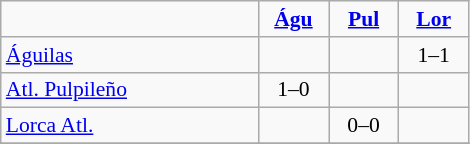<table style="font-size: 90%; text-align: center" class="wikitable">
<tr>
<td width=165></td>
<td align="center" width=40><strong><a href='#'>Águ</a></strong></td>
<td width=40><strong><a href='#'>Pul</a></strong></td>
<td width=40><strong><a href='#'>Lor</a></strong></td>
</tr>
<tr>
<td align=left><a href='#'>Águilas</a></td>
<td></td>
<td></td>
<td> 1–1</td>
</tr>
<tr>
<td align=left><a href='#'>Atl. Pulpileño</a></td>
<td> 1–0</td>
<td></td>
<td></td>
</tr>
<tr>
<td align=left><a href='#'>Lorca Atl.</a></td>
<td></td>
<td> 0–0</td>
<td></td>
</tr>
<tr>
</tr>
</table>
